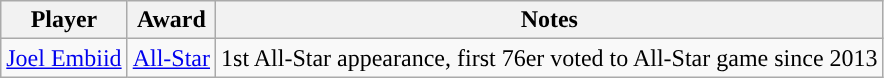<table class="wikitable sortable sortable">
<tr>
<th>Player</th>
<th>Award</th>
<th>Notes</th>
</tr>
<tr style="text-align: center">
<td><a href='#'>Joel Embiid</a></td>
<td><a href='#'>All-Star</a></td>
<td>1st All-Star appearance, first 76er voted to All-Star game since 2013</td>
</tr>
</table>
